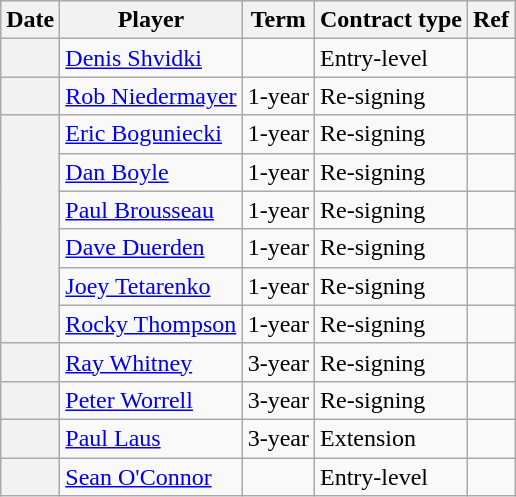<table class="wikitable plainrowheaders">
<tr style="background:#ddd; text-align:center;">
<th>Date</th>
<th>Player</th>
<th>Term</th>
<th>Contract type</th>
<th>Ref</th>
</tr>
<tr>
<th scope="row"></th>
<td><a href='#'>Denis Shvidki</a></td>
<td></td>
<td>Entry-level</td>
<td></td>
</tr>
<tr>
<th scope="row"></th>
<td><a href='#'>Rob Niedermayer</a></td>
<td>1-year</td>
<td>Re-signing</td>
<td></td>
</tr>
<tr>
<th scope="row" rowspan=6></th>
<td><a href='#'>Eric Boguniecki</a></td>
<td>1-year</td>
<td>Re-signing</td>
<td></td>
</tr>
<tr>
<td><a href='#'>Dan Boyle</a></td>
<td>1-year</td>
<td>Re-signing</td>
<td></td>
</tr>
<tr>
<td><a href='#'>Paul Brousseau</a></td>
<td>1-year</td>
<td>Re-signing</td>
<td></td>
</tr>
<tr>
<td><a href='#'>Dave Duerden</a></td>
<td>1-year</td>
<td>Re-signing</td>
<td></td>
</tr>
<tr>
<td><a href='#'>Joey Tetarenko</a></td>
<td>1-year</td>
<td>Re-signing</td>
<td></td>
</tr>
<tr>
<td><a href='#'>Rocky Thompson</a></td>
<td>1-year</td>
<td>Re-signing</td>
<td></td>
</tr>
<tr>
<th scope="row"></th>
<td><a href='#'>Ray Whitney</a></td>
<td>3-year</td>
<td>Re-signing</td>
<td></td>
</tr>
<tr>
<th scope="row"></th>
<td><a href='#'>Peter Worrell</a></td>
<td>3-year</td>
<td>Re-signing</td>
<td></td>
</tr>
<tr>
<th scope="row"></th>
<td><a href='#'>Paul Laus</a></td>
<td>3-year</td>
<td>Extension</td>
<td></td>
</tr>
<tr>
<th scope="row"></th>
<td><a href='#'>Sean O'Connor</a></td>
<td></td>
<td>Entry-level</td>
<td></td>
</tr>
</table>
